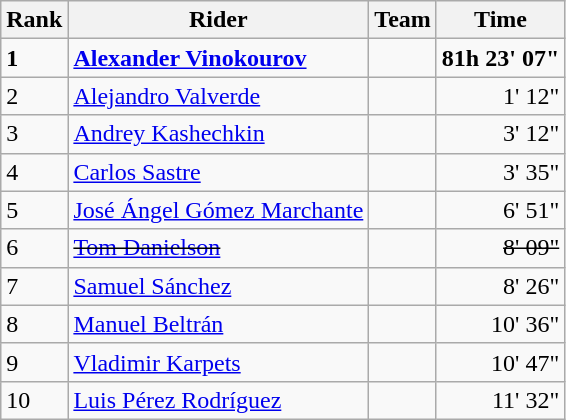<table class="wikitable">
<tr>
<th>Rank</th>
<th>Rider</th>
<th>Team</th>
<th>Time</th>
</tr>
<tr>
<td><strong>1</strong></td>
<td> <strong><a href='#'>Alexander Vinokourov</a></strong></td>
<td><strong></strong></td>
<td align="right"><strong>81h 23' 07"</strong></td>
</tr>
<tr>
<td>2</td>
<td> <a href='#'>Alejandro Valverde</a></td>
<td></td>
<td align="right">1' 12"</td>
</tr>
<tr>
<td>3</td>
<td> <a href='#'>Andrey Kashechkin</a></td>
<td></td>
<td align=right>3' 12"</td>
</tr>
<tr>
<td>4</td>
<td> <a href='#'>Carlos Sastre</a></td>
<td></td>
<td align="right">3' 35"</td>
</tr>
<tr>
<td>5</td>
<td> <a href='#'>José Ángel Gómez Marchante</a></td>
<td></td>
<td align=right>6' 51"</td>
</tr>
<tr>
<td>6</td>
<td> <del><a href='#'>Tom Danielson</a></del></td>
<td><del></del></td>
<td align=right><del>8' 09"</del></td>
</tr>
<tr>
<td>7</td>
<td> <a href='#'>Samuel Sánchez</a></td>
<td></td>
<td align=right>8' 26"</td>
</tr>
<tr>
<td>8</td>
<td> <a href='#'>Manuel Beltrán</a></td>
<td></td>
<td align=right>10' 36"</td>
</tr>
<tr>
<td>9</td>
<td> <a href='#'>Vladimir Karpets</a></td>
<td></td>
<td align="right">10' 47"</td>
</tr>
<tr>
<td>10</td>
<td> <a href='#'>Luis Pérez Rodríguez</a></td>
<td></td>
<td align="right">11' 32"</td>
</tr>
</table>
